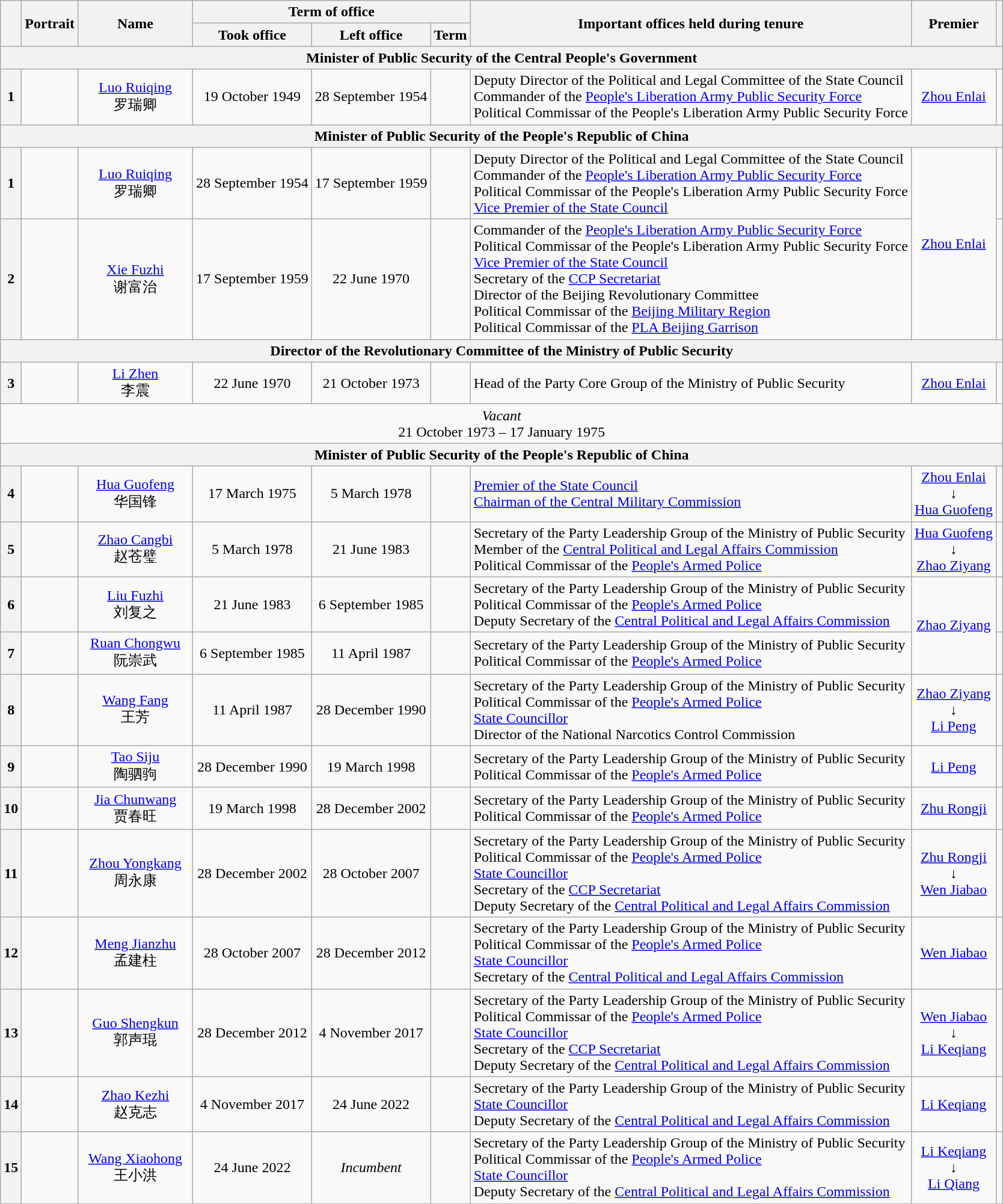<table class="wikitable" style="text-align:center">
<tr>
<th rowspan="2"></th>
<th rowspan="2">Portrait</th>
<th rowspan="2" width="120">Name<br></th>
<th colspan="3">Term of office</th>
<th rowspan="2">Important offices held during tenure</th>
<th rowspan="2">Premier</th>
<th rowspan="2"></th>
</tr>
<tr>
<th>Took office</th>
<th>Left office</th>
<th>Term</th>
</tr>
<tr>
<th colspan="9">Minister of Public Security of the Central People's Government</th>
</tr>
<tr>
<th>1</th>
<td></td>
<td><a href='#'>Luo Ruiqing</a><br>罗瑞卿<br></td>
<td>19 October 1949</td>
<td>28 September 1954</td>
<td></td>
<td align="left">Deputy Director of the Political and Legal Committee of the State Council<br>Commander of the <a href='#'>People's Liberation Army Public Security Force</a><br>Political Commissar of the People's Liberation Army Public Security Force</td>
<td><a href='#'>Zhou Enlai</a></td>
<td></td>
</tr>
<tr>
<th colspan="9">Minister of Public Security of the People's Republic of China</th>
</tr>
<tr>
<th>1</th>
<td></td>
<td><a href='#'>Luo Ruiqing</a><br>罗瑞卿<br></td>
<td>28 September 1954</td>
<td>17 September 1959</td>
<td></td>
<td align="left">Deputy Director of the Political and Legal Committee of the State Council<br>Commander of the <a href='#'>People's Liberation Army Public Security Force</a><br>Political Commissar of the People's Liberation Army Public Security Force<br><a href='#'>Vice Premier of the State Council</a></td>
<td rowspan="2"><a href='#'>Zhou Enlai</a></td>
<td></td>
</tr>
<tr>
<th>2</th>
<td></td>
<td><a href='#'>Xie Fuzhi</a><br>谢富治<br></td>
<td>17 September 1959</td>
<td>22 June 1970</td>
<td></td>
<td align="left">Commander of the <a href='#'>People's Liberation Army Public Security Force</a><br>Political Commissar of the People's Liberation Army Public Security Force<br><a href='#'>Vice Premier of the State Council</a><br>Secretary of the <a href='#'>CCP Secretariat</a><br>Director of the Beijing Revolutionary Committee<br>Political Commissar of the <a href='#'>Beijing Military Region</a><br>Political Commissar of the <a href='#'>PLA Beijing Garrison</a></td>
<td></td>
</tr>
<tr>
<th colspan="9">Director of the Revolutionary Committee of the Ministry of Public Security</th>
</tr>
<tr>
<th>3</th>
<td></td>
<td><a href='#'>Li Zhen</a><br>李震<br></td>
<td>22 June 1970</td>
<td>21 October 1973</td>
<td></td>
<td align="left">Head of the Party Core Group of the Ministry of Public Security</td>
<td><a href='#'>Zhou Enlai</a></td>
<td></td>
</tr>
<tr>
<td colspan="9"><em>Vacant</em><br>21 October 1973 – 17 January 1975</td>
</tr>
<tr>
<th colspan="9">Minister of Public Security of the People's Republic of China</th>
</tr>
<tr>
<th>4</th>
<td></td>
<td><a href='#'>Hua Guofeng</a><br>华国锋<br></td>
<td>17 March 1975</td>
<td>5 March 1978</td>
<td></td>
<td align="left"><a href='#'>Premier of the State Council</a><br><a href='#'>Chairman of the Central Military Commission</a></td>
<td><a href='#'>Zhou Enlai</a><br>↓<br><a href='#'>Hua Guofeng</a></td>
<td></td>
</tr>
<tr>
<th>5</th>
<td></td>
<td><a href='#'>Zhao Cangbi</a><br>赵苍璧<br></td>
<td>5 March 1978</td>
<td>21 June 1983</td>
<td></td>
<td align="left">Secretary of the Party Leadership Group of the Ministry of Public Security<br>Member of the <a href='#'>Central Political and Legal Affairs Commission</a><br>Political Commissar of the <a href='#'>People's Armed Police</a></td>
<td><a href='#'>Hua Guofeng</a><br>↓<br><a href='#'>Zhao Ziyang</a></td>
<td></td>
</tr>
<tr>
<th>6</th>
<td></td>
<td><a href='#'>Liu Fuzhi</a><br>刘复之<br></td>
<td>21 June 1983</td>
<td>6 September 1985</td>
<td></td>
<td align="left">Secretary of the Party Leadership Group of the Ministry of Public Security<br>Political Commissar of the <a href='#'>People's Armed Police</a><br>Deputy Secretary of the <a href='#'>Central Political and Legal Affairs Commission</a></td>
<td rowspan="2"><a href='#'>Zhao Ziyang</a></td>
<td></td>
</tr>
<tr>
<th>7</th>
<td></td>
<td><a href='#'>Ruan Chongwu</a><br>阮崇武<br></td>
<td>6 September 1985</td>
<td>11 April 1987</td>
<td></td>
<td align="left">Secretary of the Party Leadership Group of the Ministry of Public Security<br>Political Commissar of the <a href='#'>People's Armed Police</a></td>
<td></td>
</tr>
<tr>
<th>8</th>
<td></td>
<td><a href='#'>Wang Fang</a><br>王芳<br></td>
<td>11 April 1987</td>
<td>28 December 1990</td>
<td></td>
<td align="left">Secretary of the Party Leadership Group of the Ministry of Public Security<br>Political Commissar of the <a href='#'>People's Armed Police</a><br><a href='#'>State Councillor</a><br>Director of the National Narcotics Control Commission</td>
<td><a href='#'>Zhao Ziyang</a><br>↓<br><a href='#'>Li Peng</a></td>
<td></td>
</tr>
<tr>
<th>9</th>
<td></td>
<td><a href='#'>Tao Siju</a><br>陶驷驹<br></td>
<td>28 December 1990</td>
<td>19 March 1998</td>
<td></td>
<td align="left">Secretary of the Party Leadership Group of the Ministry of Public Security<br>Political Commissar of the <a href='#'>People's Armed Police</a></td>
<td><a href='#'>Li Peng</a></td>
<td></td>
</tr>
<tr>
<th>10</th>
<td></td>
<td><a href='#'>Jia Chunwang</a><br>贾春旺<br></td>
<td>19 March 1998</td>
<td>28 December 2002</td>
<td></td>
<td align="left">Secretary of the Party Leadership Group of the Ministry of Public Security<br>Political Commissar of the <a href='#'>People's Armed Police</a></td>
<td><a href='#'>Zhu Rongji</a></td>
<td></td>
</tr>
<tr>
<th>11</th>
<td></td>
<td><a href='#'>Zhou Yongkang</a><br>周永康<br></td>
<td>28 December 2002</td>
<td>28 October 2007</td>
<td></td>
<td align="left">Secretary of the Party Leadership Group of the Ministry of Public Security<br>Political Commissar of the <a href='#'>People's Armed Police</a><br><a href='#'>State Councillor</a><br>Secretary of the <a href='#'>CCP Secretariat</a><br>Deputy Secretary of the <a href='#'>Central Political and Legal Affairs Commission</a></td>
<td><a href='#'>Zhu Rongji</a><br>↓<br><a href='#'>Wen Jiabao</a></td>
<td></td>
</tr>
<tr>
<th>12</th>
<td></td>
<td><a href='#'>Meng Jianzhu</a><br>孟建柱<br></td>
<td>28 October 2007</td>
<td>28 December 2012</td>
<td></td>
<td align="left">Secretary of the Party Leadership Group of the Ministry of Public Security<br>Political Commissar of the <a href='#'>People's Armed Police</a><br><a href='#'>State Councillor</a><br>Secretary of the <a href='#'>Central Political and Legal Affairs Commission</a></td>
<td><a href='#'>Wen Jiabao</a></td>
<td></td>
</tr>
<tr>
<th>13</th>
<td></td>
<td><a href='#'>Guo Shengkun</a><br>郭声琨<br></td>
<td>28 December 2012</td>
<td>4 November 2017</td>
<td></td>
<td align="left">Secretary of the Party Leadership Group of the Ministry of Public Security<br>Political Commissar of the <a href='#'>People's Armed Police</a><br><a href='#'>State Councillor</a><br>Secretary of the <a href='#'>CCP Secretariat</a><br>Deputy Secretary of the <a href='#'>Central Political and Legal Affairs Commission</a></td>
<td><a href='#'>Wen Jiabao</a><br>↓<br><a href='#'>Li Keqiang</a></td>
<td></td>
</tr>
<tr>
<th>14</th>
<td></td>
<td><a href='#'>Zhao Kezhi</a><br>赵克志<br></td>
<td>4 November 2017</td>
<td>24 June 2022</td>
<td></td>
<td align="left">Secretary of the Party Leadership Group of the Ministry of Public Security<br><a href='#'>State Councillor</a><br>Deputy Secretary of the <a href='#'>Central Political and Legal Affairs Commission</a></td>
<td><a href='#'>Li Keqiang</a></td>
<td></td>
</tr>
<tr>
<th>15</th>
<td></td>
<td><a href='#'>Wang Xiaohong</a><br>王小洪<br></td>
<td>24 June 2022</td>
<td><em>Incumbent</em></td>
<td></td>
<td align="left">Secretary of the Party Leadership Group of the Ministry of Public Security<br>Political Commissar of the <a href='#'>People's Armed Police</a><br><a href='#'>State Councillor</a><br>Deputy Secretary of the <a href='#'>Central Political and Legal Affairs Commission</a></td>
<td><a href='#'>Li Keqiang</a><br>↓<br><a href='#'>Li Qiang</a></td>
<td></td>
</tr>
</table>
